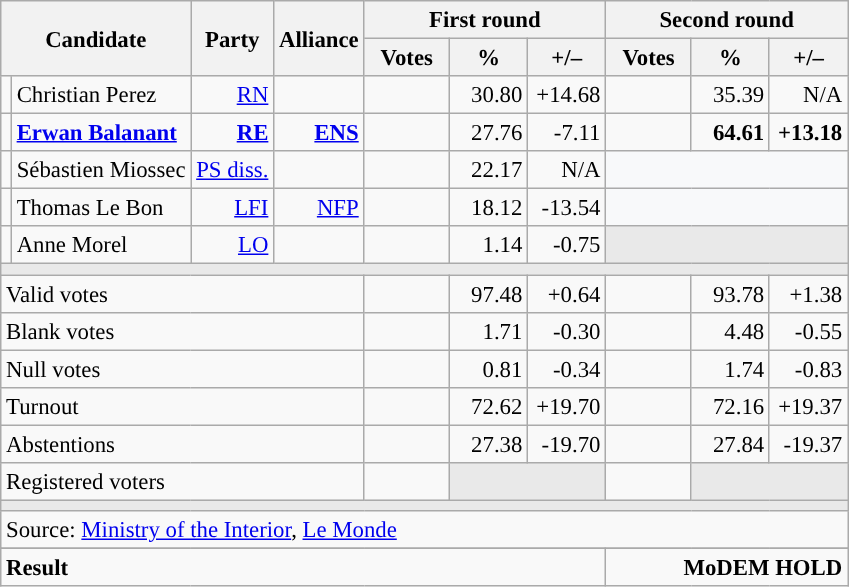<table class="wikitable" style="text-align:right;font-size:95%;">
<tr>
<th rowspan="2" colspan="2">Candidate</th>
<th rowspan="2">Party</th>
<th rowspan="2">Alliance</th>
<th colspan="3">First round</th>
<th colspan="3">Second round</th>
</tr>
<tr>
<th style="width:50px;">Votes</th>
<th style="width:45px;">%</th>
<th style="width:45px;">+/–</th>
<th style="width:50px;">Votes</th>
<th style="width:45px;">%</th>
<th style="width:45px;">+/–</th>
</tr>
<tr>
<td style="color:inherit;background:"></td>
<td style="text-align:left;">Christian Perez</td>
<td><a href='#'>RN</a></td>
<td></td>
<td></td>
<td>30.80</td>
<td>+14.68</td>
<td></td>
<td>35.39</td>
<td>N/A</td>
</tr>
<tr>
<td style="color:inherit;background:"></td>
<td style="text-align:left;"><strong><a href='#'>Erwan Balanant</a></strong></td>
<td><a href='#'><strong>RE</strong></a></td>
<td><a href='#'><strong>ENS</strong></a></td>
<td></td>
<td>27.76</td>
<td>-7.11</td>
<td><strong></strong></td>
<td><strong>64.61</strong></td>
<td><strong>+13.18</strong></td>
</tr>
<tr>
<td style="color:inherit;background:"></td>
<td style="text-align:left;">Sébastien Miossec</td>
<td><a href='#'>PS diss.</a></td>
<td></td>
<td></td>
<td>22.17</td>
<td>N/A</td>
<td colspan="3" style="background:#F8F9FA;"></td>
</tr>
<tr>
<td style="color:inherit;background:"></td>
<td style="text-align:left;">Thomas Le Bon</td>
<td><a href='#'>LFI</a></td>
<td><a href='#'>NFP</a></td>
<td></td>
<td>18.12</td>
<td>-13.54</td>
<td colspan="3" style="background:#F8F9FA;"></td>
</tr>
<tr>
<td style="color:inherit;background:"></td>
<td style="text-align:left;">Anne Morel</td>
<td><a href='#'>LO</a></td>
<td></td>
<td></td>
<td>1.14</td>
<td>-0.75</td>
<td colspan="3" style="background:#E9E9E9;"></td>
</tr>
<tr>
<td colspan="10" style="background:#E9E9E9;"></td>
</tr>
<tr>
<td colspan="4" style="text-align:left;">Valid votes</td>
<td></td>
<td>97.48</td>
<td>+0.64</td>
<td></td>
<td>93.78</td>
<td>+1.38</td>
</tr>
<tr>
<td colspan="4" style="text-align:left;">Blank votes</td>
<td></td>
<td>1.71</td>
<td>-0.30</td>
<td></td>
<td>4.48</td>
<td>-0.55</td>
</tr>
<tr>
<td colspan="4" style="text-align:left;">Null votes</td>
<td></td>
<td>0.81</td>
<td>-0.34</td>
<td></td>
<td>1.74</td>
<td>-0.83</td>
</tr>
<tr>
<td colspan="4" style="text-align:left;">Turnout</td>
<td></td>
<td>72.62</td>
<td>+19.70</td>
<td></td>
<td>72.16</td>
<td>+19.37</td>
</tr>
<tr>
<td colspan="4" style="text-align:left;">Abstentions</td>
<td></td>
<td>27.38</td>
<td>-19.70</td>
<td></td>
<td>27.84</td>
<td>-19.37</td>
</tr>
<tr>
<td colspan="4" style="text-align:left;">Registered voters</td>
<td></td>
<td colspan="2" style="background:#E9E9E9;"></td>
<td></td>
<td colspan="2" style="background:#E9E9E9;"></td>
</tr>
<tr>
<td colspan="10" style="background:#E9E9E9;"></td>
</tr>
<tr>
<td colspan="10" style="text-align:left;">Source: <a href='#'>Ministry of the Interior</a>, <a href='#'>Le Monde</a></td>
</tr>
<tr>
</tr>
<tr style="font-weight:bold">
<td colspan="7" style="text-align:left;">Result</td>
<td colspan="7" style="background-color:">MoDEM HOLD</td>
</tr>
</table>
